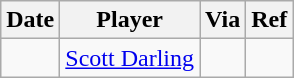<table class="wikitable">
<tr>
<th>Date</th>
<th>Player</th>
<th>Via</th>
<th>Ref</th>
</tr>
<tr>
<td></td>
<td><a href='#'>Scott Darling</a></td>
<td></td>
<td></td>
</tr>
</table>
